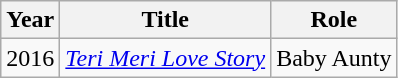<table class="wikitable sortable plainrowheaders">
<tr style="text-align:center;">
<th scope="col">Year</th>
<th scope="col">Title</th>
<th scope="col">Role</th>
</tr>
<tr>
<td>2016</td>
<td><em><a href='#'>Teri Meri Love Story</a></em></td>
<td>Baby Aunty</td>
</tr>
</table>
